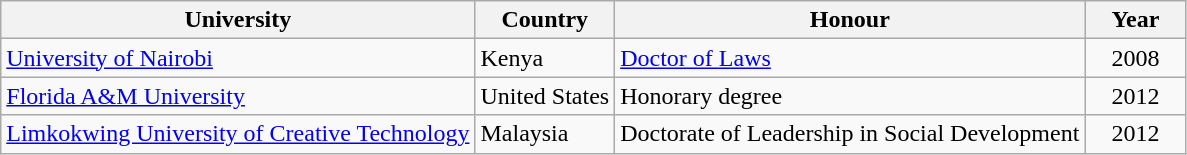<table class="wikitable">
<tr>
<th>University</th>
<th>Country</th>
<th>Honour</th>
<th style="width:60px;">Year</th>
</tr>
<tr>
<td><a href='#'>University of Nairobi</a></td>
<td>Kenya</td>
<td><a href='#'>Doctor of Laws</a></td>
<td style="text-align:center;">2008</td>
</tr>
<tr>
<td><a href='#'>Florida A&M University</a></td>
<td>United States</td>
<td>Honorary degree</td>
<td style="text-align:center;">2012</td>
</tr>
<tr>
<td><a href='#'>Limkokwing University of Creative Technology</a></td>
<td>Malaysia</td>
<td>Doctorate of Leadership in Social Development</td>
<td style="text-align:center;">2012</td>
</tr>
</table>
